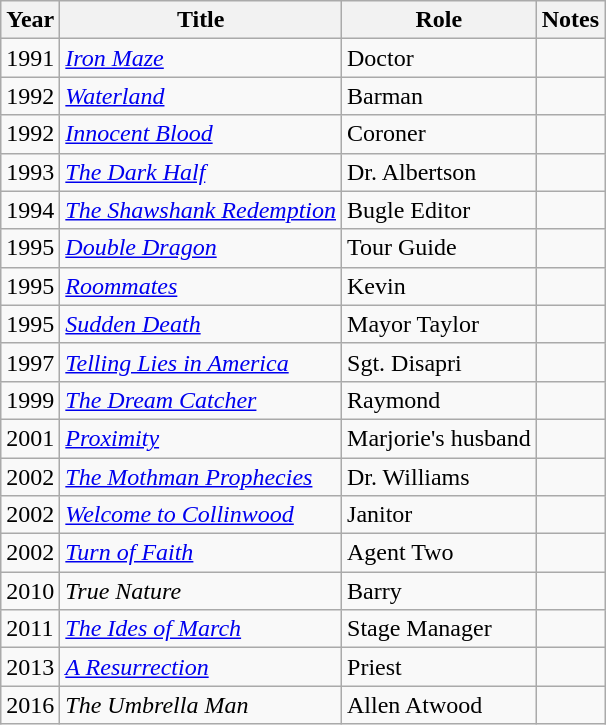<table class="wikitable">
<tr>
<th>Year</th>
<th>Title</th>
<th>Role</th>
<th>Notes</th>
</tr>
<tr>
<td>1991</td>
<td><em><a href='#'>Iron Maze</a></em></td>
<td>Doctor</td>
<td></td>
</tr>
<tr>
<td>1992</td>
<td><em><a href='#'>Waterland</a></em></td>
<td>Barman</td>
<td></td>
</tr>
<tr>
<td>1992</td>
<td><em><a href='#'>Innocent Blood</a></em></td>
<td>Coroner</td>
<td></td>
</tr>
<tr>
<td>1993</td>
<td><em><a href='#'>The Dark Half</a></em></td>
<td>Dr. Albertson</td>
<td></td>
</tr>
<tr>
<td>1994</td>
<td><em><a href='#'>The Shawshank Redemption</a></em></td>
<td>Bugle Editor</td>
<td></td>
</tr>
<tr>
<td>1995</td>
<td><em><a href='#'>Double Dragon</a></em></td>
<td>Tour Guide</td>
<td></td>
</tr>
<tr>
<td>1995</td>
<td><em><a href='#'>Roommates</a></em></td>
<td>Kevin</td>
<td></td>
</tr>
<tr>
<td>1995</td>
<td><em><a href='#'>Sudden Death</a></em></td>
<td>Mayor Taylor</td>
<td></td>
</tr>
<tr>
<td>1997</td>
<td><em><a href='#'>Telling Lies in America</a></em></td>
<td>Sgt. Disapri</td>
<td></td>
</tr>
<tr>
<td>1999</td>
<td><em><a href='#'>The Dream Catcher</a></em></td>
<td>Raymond</td>
<td></td>
</tr>
<tr>
<td>2001</td>
<td><em><a href='#'>Proximity</a></em></td>
<td>Marjorie's husband</td>
<td></td>
</tr>
<tr>
<td>2002</td>
<td><em><a href='#'>The Mothman Prophecies</a></em></td>
<td>Dr. Williams</td>
<td></td>
</tr>
<tr>
<td>2002</td>
<td><em><a href='#'>Welcome to Collinwood</a></em></td>
<td>Janitor</td>
<td></td>
</tr>
<tr>
<td>2002</td>
<td><em><a href='#'>Turn of Faith</a></em></td>
<td>Agent Two</td>
<td></td>
</tr>
<tr>
<td>2010</td>
<td><em>True Nature</em></td>
<td>Barry</td>
<td></td>
</tr>
<tr>
<td>2011</td>
<td><em><a href='#'>The Ides of March</a></em></td>
<td>Stage Manager</td>
<td></td>
</tr>
<tr>
<td>2013</td>
<td><em><a href='#'>A Resurrection</a></em></td>
<td>Priest</td>
<td></td>
</tr>
<tr>
<td>2016</td>
<td><em>The Umbrella Man</em></td>
<td>Allen Atwood</td>
<td></td>
</tr>
</table>
